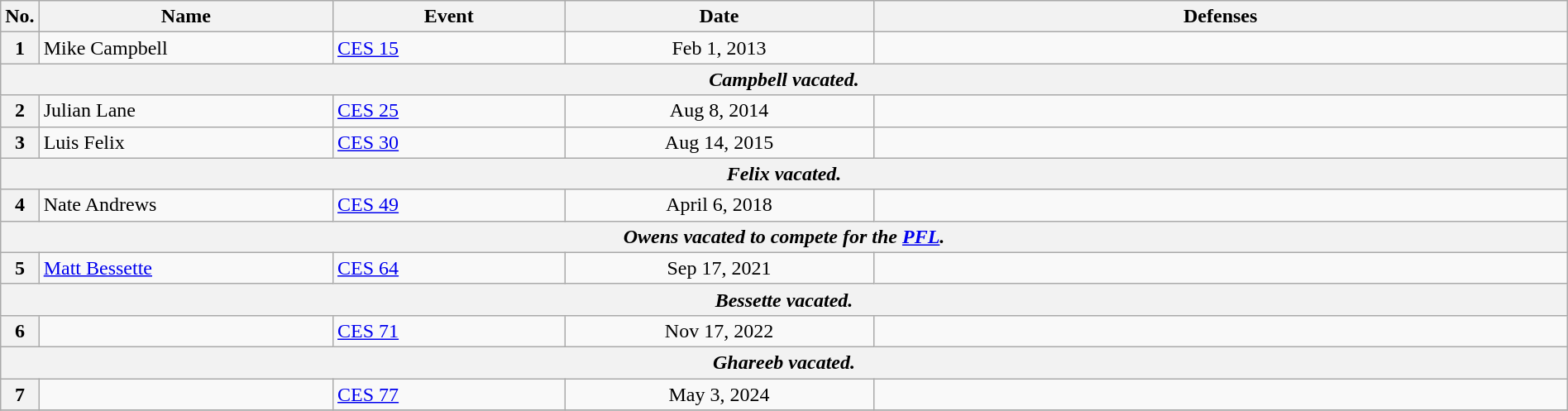<table class="wikitable" width=100%>
<tr>
<th width=1%>No.</th>
<th width=19%>Name</th>
<th width=15%>Event</th>
<th width=20%>Date</th>
<th width=45%>Defenses</th>
</tr>
<tr>
<th>1</th>
<td> Mike Campbell <br></td>
<td><a href='#'>CES 15</a><br></td>
<td align=center>Feb 1, 2013</td>
<td></td>
</tr>
<tr>
<th colspan=6 align=center><em>Campbell vacated.</em></th>
</tr>
<tr>
<th>2</th>
<td> Julian Lane <br></td>
<td><a href='#'>CES 25</a><br></td>
<td align=center>Aug 8, 2014</td>
<td></td>
</tr>
<tr>
<th>3</th>
<td> Luis Felix</td>
<td><a href='#'>CES 30</a><br></td>
<td align=center>Aug 14, 2015</td>
<td></td>
</tr>
<tr>
<th colspan=6 align=center><em>Felix vacated.</em></th>
</tr>
<tr>
<th>4</th>
<td> Nate Andrews <br></td>
<td><a href='#'>CES 49</a><br></td>
<td align=center>April 6, 2018</td>
<td><br></td>
</tr>
<tr>
<th colspan=6 align=center><em>Owens vacated to compete for the <a href='#'>PFL</a>.</em></th>
</tr>
<tr>
<th>5</th>
<td> <a href='#'>Matt Bessette</a> <br></td>
<td><a href='#'>CES 64</a><br></td>
<td align=center>Sep 17, 2021</td>
<td></td>
</tr>
<tr>
<th colspan=6 align=center><em>Bessette vacated.</em></th>
</tr>
<tr>
<th>6</th>
<td> <br></td>
<td><a href='#'>CES 71</a><br></td>
<td align=center>Nov 17, 2022</td>
<td></td>
</tr>
<tr>
<th colspan=6 align=center><em>Ghareeb vacated.</em></th>
</tr>
<tr>
<th>7</th>
<td> <br></td>
<td><a href='#'>CES 77</a><br></td>
<td align=center>May 3, 2024</td>
<td></td>
</tr>
<tr>
</tr>
</table>
